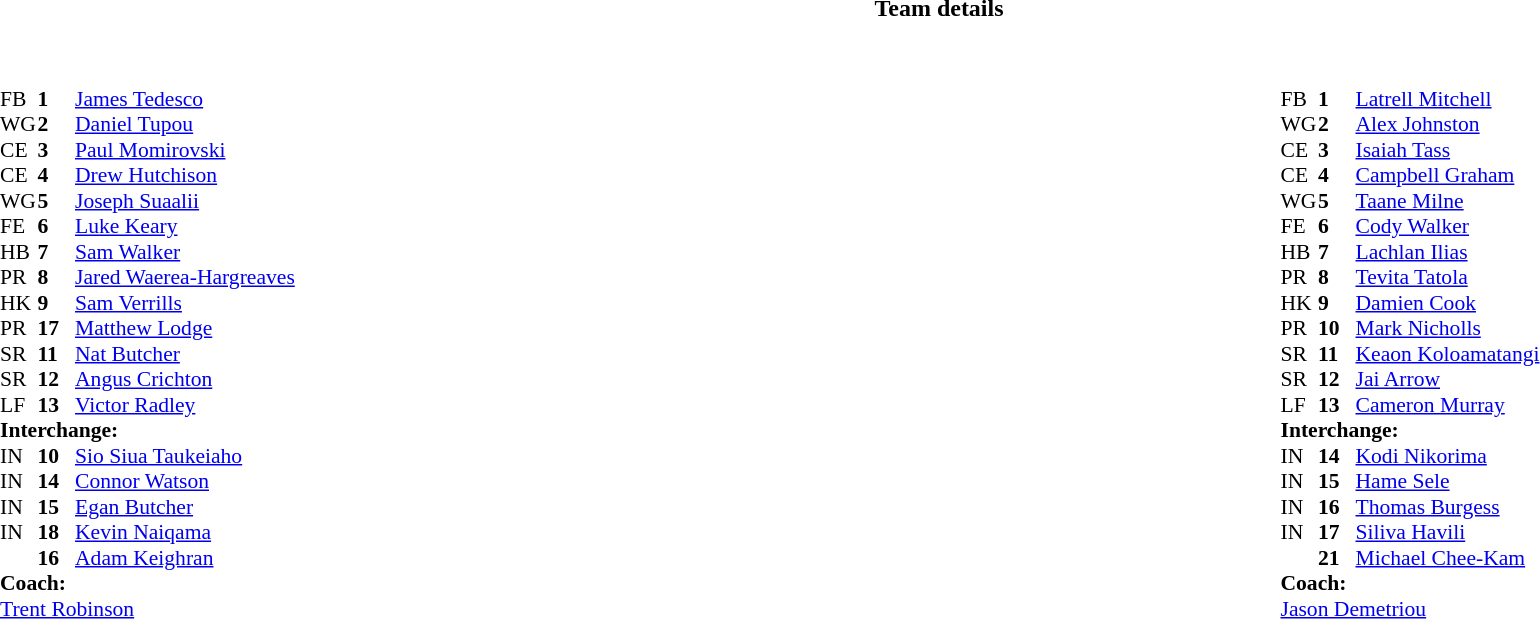<table border="0" width="100%" class="collapsible collapsed">
<tr>
<th>Team details</th>
</tr>
<tr>
<td><br><table width="100%">
<tr>
<td valign="top" width="50%"><br><table style="font-size: 90%" cellspacing="0" cellpadding="0">
<tr>
<th width="25"></th>
<th width="25"></th>
</tr>
<tr>
<td>FB</td>
<td><strong>1</strong></td>
<td><a href='#'>James Tedesco</a></td>
</tr>
<tr>
<td>WG</td>
<td><strong>2</strong></td>
<td><a href='#'>Daniel Tupou</a></td>
</tr>
<tr>
<td>CE</td>
<td><strong>3</strong></td>
<td><a href='#'>Paul Momirovski</a></td>
</tr>
<tr>
<td>CE</td>
<td><strong>4</strong></td>
<td><a href='#'>Drew Hutchison</a></td>
</tr>
<tr>
<td>WG</td>
<td><strong>5</strong></td>
<td><a href='#'>Joseph Suaalii</a></td>
</tr>
<tr>
<td>FE</td>
<td><strong>6</strong></td>
<td><a href='#'>Luke Keary</a></td>
</tr>
<tr>
<td>HB</td>
<td><strong>7</strong></td>
<td><a href='#'>Sam Walker</a></td>
</tr>
<tr>
<td>PR</td>
<td><strong>8</strong></td>
<td><a href='#'>Jared Waerea-Hargreaves</a></td>
</tr>
<tr>
<td>HK</td>
<td><strong>9</strong></td>
<td><a href='#'>Sam Verrills</a></td>
</tr>
<tr>
<td>PR</td>
<td><strong>17</strong></td>
<td><a href='#'>Matthew Lodge</a></td>
</tr>
<tr>
<td>SR</td>
<td><strong>11</strong></td>
<td><a href='#'>Nat Butcher</a></td>
</tr>
<tr>
<td>SR</td>
<td><strong>12</strong></td>
<td><a href='#'>Angus Crichton</a></td>
</tr>
<tr>
<td>LF</td>
<td><strong>13</strong></td>
<td><a href='#'>Victor Radley</a></td>
</tr>
<tr>
<td colspan=3><strong>Interchange:</strong></td>
</tr>
<tr>
<td>IN</td>
<td><strong>10</strong></td>
<td><a href='#'>Sio Siua Taukeiaho</a></td>
</tr>
<tr>
<td>IN</td>
<td><strong>14</strong></td>
<td><a href='#'>Connor Watson</a></td>
</tr>
<tr>
<td>IN</td>
<td><strong>15</strong></td>
<td><a href='#'>Egan Butcher</a></td>
</tr>
<tr>
<td>IN</td>
<td><strong>18</strong></td>
<td><a href='#'>Kevin Naiqama</a></td>
</tr>
<tr>
<td></td>
<td><strong>16</strong></td>
<td><a href='#'>Adam Keighran</a></td>
</tr>
<tr>
<td colspan=3><strong>Coach:</strong></td>
</tr>
<tr>
<td colspan="3"><a href='#'>Trent Robinson</a></td>
</tr>
</table>
</td>
<td valign="top" width="50%"><br><table style="font-size: 90%" cellspacing="0" cellpadding="0" align="center">
<tr>
<th width="25"></th>
<th width="25"></th>
</tr>
<tr>
<td>FB</td>
<td><strong>1</strong></td>
<td><a href='#'>Latrell Mitchell</a></td>
</tr>
<tr>
<td>WG</td>
<td><strong>2</strong></td>
<td><a href='#'>Alex Johnston</a></td>
</tr>
<tr>
<td>CE</td>
<td><strong>3</strong></td>
<td><a href='#'>Isaiah Tass</a></td>
</tr>
<tr>
<td>CE</td>
<td><strong>4</strong></td>
<td><a href='#'>Campbell Graham</a></td>
</tr>
<tr>
<td>WG</td>
<td><strong>5</strong></td>
<td><a href='#'>Taane Milne</a></td>
</tr>
<tr>
<td>FE</td>
<td><strong>6</strong></td>
<td><a href='#'>Cody Walker</a></td>
</tr>
<tr>
<td>HB</td>
<td><strong>7</strong></td>
<td><a href='#'>Lachlan Ilias</a></td>
</tr>
<tr>
<td>PR</td>
<td><strong>8</strong></td>
<td><a href='#'>Tevita Tatola</a></td>
</tr>
<tr>
<td>HK</td>
<td><strong>9</strong></td>
<td><a href='#'>Damien Cook</a></td>
</tr>
<tr>
<td>PR</td>
<td><strong>10</strong></td>
<td><a href='#'>Mark Nicholls</a></td>
</tr>
<tr>
<td>SR</td>
<td><strong>11</strong></td>
<td><a href='#'>Keaon Koloamatangi</a></td>
</tr>
<tr>
<td>SR</td>
<td><strong>12</strong></td>
<td><a href='#'>Jai Arrow</a></td>
</tr>
<tr>
<td>LF</td>
<td><strong>13</strong></td>
<td><a href='#'>Cameron Murray</a></td>
</tr>
<tr>
<td colspan=3><strong>Interchange:</strong></td>
</tr>
<tr>
<td>IN</td>
<td><strong>14</strong></td>
<td><a href='#'>Kodi Nikorima</a></td>
</tr>
<tr>
<td>IN</td>
<td><strong>15</strong></td>
<td><a href='#'>Hame Sele</a></td>
</tr>
<tr>
<td>IN</td>
<td><strong>16</strong></td>
<td><a href='#'>Thomas Burgess</a></td>
</tr>
<tr>
<td>IN</td>
<td><strong>17</strong></td>
<td><a href='#'>Siliva Havili</a></td>
</tr>
<tr>
<td></td>
<td><strong>21</strong></td>
<td><a href='#'>Michael Chee-Kam</a></td>
</tr>
<tr>
<td colspan=3><strong>Coach:</strong></td>
</tr>
<tr>
<td colspan="3"><a href='#'>Jason Demetriou</a></td>
</tr>
</table>
</td>
</tr>
</table>
</td>
</tr>
</table>
